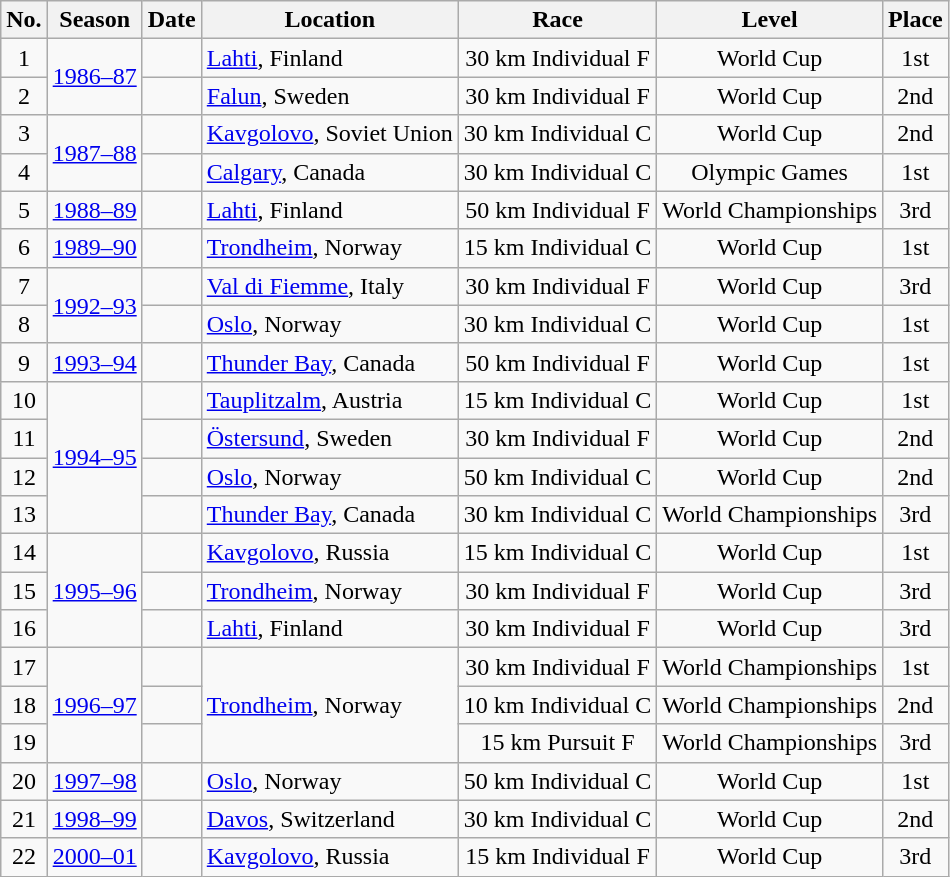<table class="wikitable sortable" style="text-align: center;">
<tr>
<th scope="col">No.</th>
<th scope="col">Season</th>
<th scope="col">Date</th>
<th scope="col">Location</th>
<th scope="col">Race</th>
<th scope="col">Level</th>
<th scope="col">Place</th>
</tr>
<tr>
<td>1</td>
<td rowspan="2"><a href='#'>1986–87</a></td>
<td style="text-align: right;"></td>
<td style="text-align: left;"> <a href='#'>Lahti</a>, Finland</td>
<td>30 km Individual F</td>
<td>World Cup</td>
<td>1st</td>
</tr>
<tr>
<td>2</td>
<td style="text-align: right;"></td>
<td style="text-align: left;"> <a href='#'>Falun</a>, Sweden</td>
<td>30 km Individual F</td>
<td>World Cup</td>
<td>2nd</td>
</tr>
<tr>
<td>3</td>
<td rowspan="2"><a href='#'>1987–88</a></td>
<td style="text-align: right;"></td>
<td style="text-align: left;"> <a href='#'>Kavgolovo</a>, Soviet Union</td>
<td>30 km Individual C</td>
<td>World Cup</td>
<td>2nd</td>
</tr>
<tr>
<td>4</td>
<td style="text-align: right;"></td>
<td style="text-align: left;"> <a href='#'>Calgary</a>, Canada</td>
<td>30 km Individual C</td>
<td>Olympic Games</td>
<td>1st</td>
</tr>
<tr>
<td>5</td>
<td><a href='#'>1988–89</a></td>
<td style="text-align: right;"></td>
<td style="text-align: left;"> <a href='#'>Lahti</a>, Finland</td>
<td>50 km Individual F</td>
<td>World Championships</td>
<td>3rd</td>
</tr>
<tr>
<td>6</td>
<td><a href='#'>1989–90</a></td>
<td style="text-align: right;"></td>
<td style="text-align: left;"> <a href='#'>Trondheim</a>, Norway</td>
<td>15 km Individual C</td>
<td>World Cup</td>
<td>1st</td>
</tr>
<tr>
<td>7</td>
<td rowspan="2"><a href='#'>1992–93</a></td>
<td style="text-align: right;"></td>
<td style="text-align: left;"> <a href='#'>Val di Fiemme</a>, Italy</td>
<td>30 km Individual F</td>
<td>World Cup</td>
<td>3rd</td>
</tr>
<tr>
<td>8</td>
<td style="text-align: right;"></td>
<td style="text-align: left;"> <a href='#'>Oslo</a>, Norway</td>
<td>30 km Individual C</td>
<td>World Cup</td>
<td>1st</td>
</tr>
<tr>
<td>9</td>
<td><a href='#'>1993–94</a></td>
<td style="text-align: right;"></td>
<td style="text-align: left;"> <a href='#'>Thunder Bay</a>, Canada</td>
<td>50 km Individual F</td>
<td>World Cup</td>
<td>1st</td>
</tr>
<tr>
<td>10</td>
<td rowspan="4"><a href='#'>1994–95</a></td>
<td style="text-align: right;"></td>
<td style="text-align: left;"> <a href='#'>Tauplitzalm</a>, Austria</td>
<td>15 km Individual C</td>
<td>World Cup</td>
<td>1st</td>
</tr>
<tr>
<td>11</td>
<td style="text-align: right;"></td>
<td style="text-align: left;"> <a href='#'>Östersund</a>, Sweden</td>
<td>30 km Individual F</td>
<td>World Cup</td>
<td>2nd</td>
</tr>
<tr>
<td>12</td>
<td style="text-align: right;"></td>
<td style="text-align: left;"> <a href='#'>Oslo</a>, Norway</td>
<td>50 km Individual C</td>
<td>World Cup</td>
<td>2nd</td>
</tr>
<tr>
<td>13</td>
<td style="text-align: right;"></td>
<td style="text-align: left;"> <a href='#'>Thunder Bay</a>, Canada</td>
<td>30 km Individual C</td>
<td>World Championships</td>
<td>3rd</td>
</tr>
<tr>
<td>14</td>
<td rowspan="3"><a href='#'>1995–96</a></td>
<td style="text-align: right;"></td>
<td style="text-align: left;"> <a href='#'>Kavgolovo</a>, Russia</td>
<td>15 km Individual C</td>
<td>World Cup</td>
<td>1st</td>
</tr>
<tr>
<td>15</td>
<td style="text-align: right;"></td>
<td style="text-align: left;"> <a href='#'>Trondheim</a>, Norway</td>
<td>30 km Individual F</td>
<td>World Cup</td>
<td>3rd</td>
</tr>
<tr>
<td>16</td>
<td style="text-align: right;"></td>
<td style="text-align: left;"> <a href='#'>Lahti</a>, Finland</td>
<td>30 km Individual F</td>
<td>World Cup</td>
<td>3rd</td>
</tr>
<tr>
<td>17</td>
<td rowspan="3"><a href='#'>1996–97</a></td>
<td style="text-align: right;"></td>
<td rowspan=3 align=left> <a href='#'>Trondheim</a>, Norway</td>
<td>30 km Individual F</td>
<td>World Championships</td>
<td>1st</td>
</tr>
<tr>
<td>18</td>
<td style="text-align: right;"></td>
<td>10 km Individual C</td>
<td>World Championships</td>
<td>2nd</td>
</tr>
<tr>
<td>19</td>
<td style="text-align: right;"></td>
<td>15 km Pursuit F</td>
<td>World Championships</td>
<td>3rd</td>
</tr>
<tr>
<td>20</td>
<td><a href='#'>1997–98</a></td>
<td style="text-align: right;"></td>
<td style="text-align: left;"> <a href='#'>Oslo</a>, Norway</td>
<td>50 km Individual C</td>
<td>World Cup</td>
<td>1st</td>
</tr>
<tr>
<td>21</td>
<td><a href='#'>1998–99</a></td>
<td style="text-align: right;"></td>
<td style="text-align: left;"> <a href='#'>Davos</a>, Switzerland</td>
<td>30 km Individual C</td>
<td>World Cup</td>
<td>2nd</td>
</tr>
<tr>
<td>22</td>
<td><a href='#'>2000–01</a></td>
<td style="text-align: right;"></td>
<td style="text-align: left;"> <a href='#'>Kavgolovo</a>, Russia</td>
<td>15 km Individual F</td>
<td>World Cup</td>
<td>3rd</td>
</tr>
</table>
